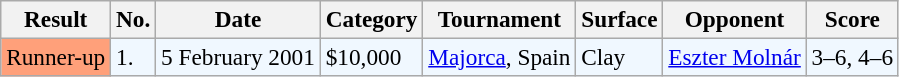<table class="sortable wikitable" style=font-size:97%>
<tr>
<th>Result</th>
<th>No.</th>
<th>Date</th>
<th>Category</th>
<th>Tournament</th>
<th>Surface</th>
<th>Opponent</th>
<th>Score</th>
</tr>
<tr style="background:#f0f8ff;">
<td style="background:#ffa07a;">Runner-up</td>
<td>1.</td>
<td>5 February 2001</td>
<td>$10,000</td>
<td><a href='#'>Majorca</a>, Spain</td>
<td>Clay</td>
<td> <a href='#'>Eszter Molnár</a></td>
<td>3–6, 4–6</td>
</tr>
</table>
